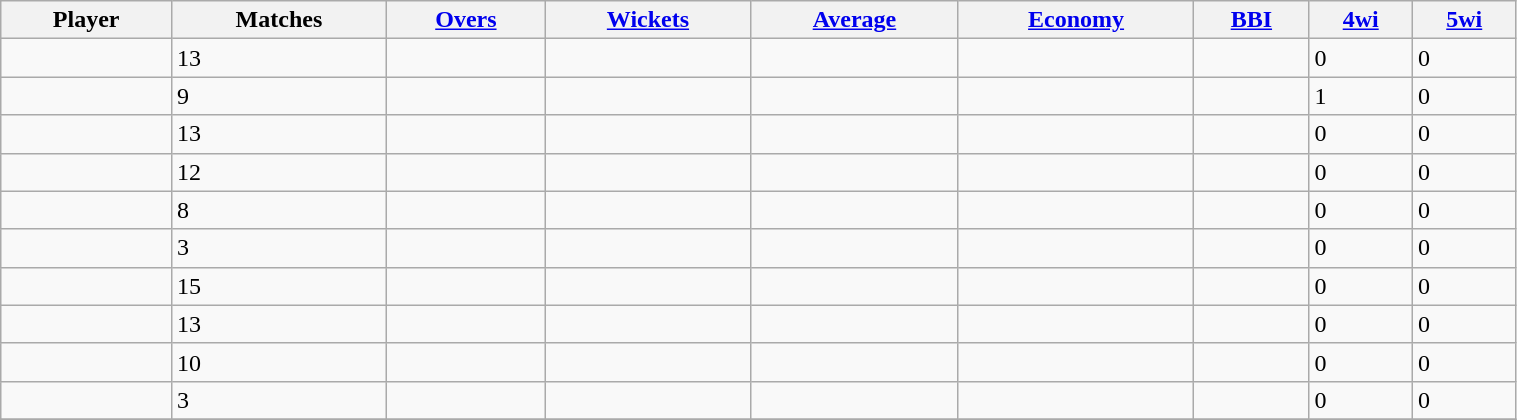<table class="wikitable sortable" style="width:80%;">
<tr>
<th>Player</th>
<th>Matches</th>
<th><a href='#'>Overs</a></th>
<th><a href='#'>Wickets</a></th>
<th><a href='#'>Average</a></th>
<th><a href='#'>Economy</a></th>
<th><a href='#'>BBI</a></th>
<th><a href='#'>4wi</a></th>
<th><a href='#'>5wi</a></th>
</tr>
<tr>
<td></td>
<td>13</td>
<td></td>
<td></td>
<td></td>
<td></td>
<td></td>
<td>0</td>
<td>0</td>
</tr>
<tr>
<td></td>
<td>9</td>
<td></td>
<td></td>
<td></td>
<td></td>
<td></td>
<td>1</td>
<td>0</td>
</tr>
<tr>
<td></td>
<td>13</td>
<td></td>
<td></td>
<td></td>
<td></td>
<td></td>
<td>0</td>
<td>0</td>
</tr>
<tr>
<td></td>
<td>12</td>
<td></td>
<td></td>
<td></td>
<td></td>
<td></td>
<td>0</td>
<td>0</td>
</tr>
<tr>
<td></td>
<td>8</td>
<td></td>
<td></td>
<td></td>
<td></td>
<td></td>
<td>0</td>
<td>0</td>
</tr>
<tr>
<td></td>
<td>3</td>
<td></td>
<td></td>
<td></td>
<td></td>
<td></td>
<td>0</td>
<td>0</td>
</tr>
<tr>
<td></td>
<td>15</td>
<td></td>
<td></td>
<td></td>
<td></td>
<td></td>
<td>0</td>
<td>0</td>
</tr>
<tr>
<td></td>
<td>13</td>
<td></td>
<td></td>
<td></td>
<td></td>
<td></td>
<td>0</td>
<td>0</td>
</tr>
<tr>
<td></td>
<td>10</td>
<td></td>
<td></td>
<td></td>
<td></td>
<td></td>
<td>0</td>
<td>0</td>
</tr>
<tr>
<td></td>
<td>3</td>
<td></td>
<td></td>
<td></td>
<td></td>
<td></td>
<td>0</td>
<td>0</td>
</tr>
<tr>
</tr>
</table>
